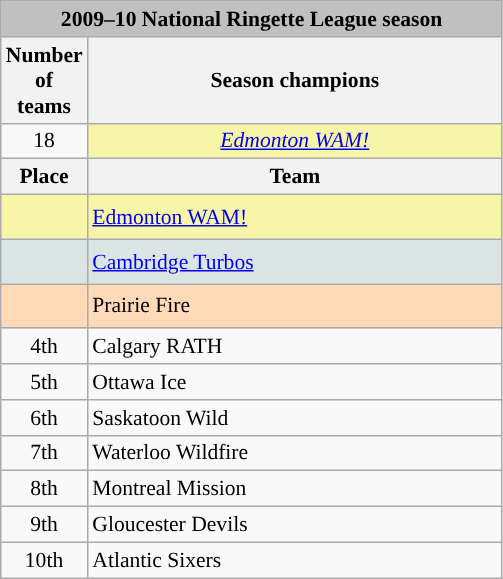<table class=wikitable style="text-align:center; font-size:90%;">
<tr>
<th colspan=2 width:5%" style="background:silver;">2009–10 National Ringette League season</th>
</tr>
<tr>
<th>Number of teams</th>
<th>Season champions</th>
</tr>
<tr>
<td>18</td>
<td style="background:#f7f6a8;"> <em><a href='#'>Edmonton WAM!</a></em></td>
</tr>
<tr>
<th width=15>Place</th>
<th width=270>Team</th>
</tr>
<tr style="background:#f7f6a8;">
<td style="text-align:center; height:23px;"></td>
<td align=left> <a href='#'>Edmonton WAM!</a></td>
</tr>
<tr style="background:#dce5e5;">
<td style="text-align:center; height:23px;"></td>
<td align=left> <a href='#'>Cambridge Turbos</a></td>
</tr>
<tr style="background:#ffdab9;">
<td style="text-align:center; height:23px;"></td>
<td align=left> Prairie Fire</td>
</tr>
<tr>
<td>4th</td>
<td align=left> Calgary RATH</td>
</tr>
<tr>
<td>5th</td>
<td align=left> Ottawa Ice</td>
</tr>
<tr>
<td>6th</td>
<td align=left> Saskatoon Wild</td>
</tr>
<tr>
<td>7th</td>
<td align=left> Waterloo Wildfire</td>
</tr>
<tr>
<td>8th</td>
<td align=left> Montreal Mission</td>
</tr>
<tr>
<td>9th</td>
<td align=left> Gloucester Devils</td>
</tr>
<tr>
<td>10th</td>
<td align=left> Atlantic Sixers</td>
</tr>
</table>
